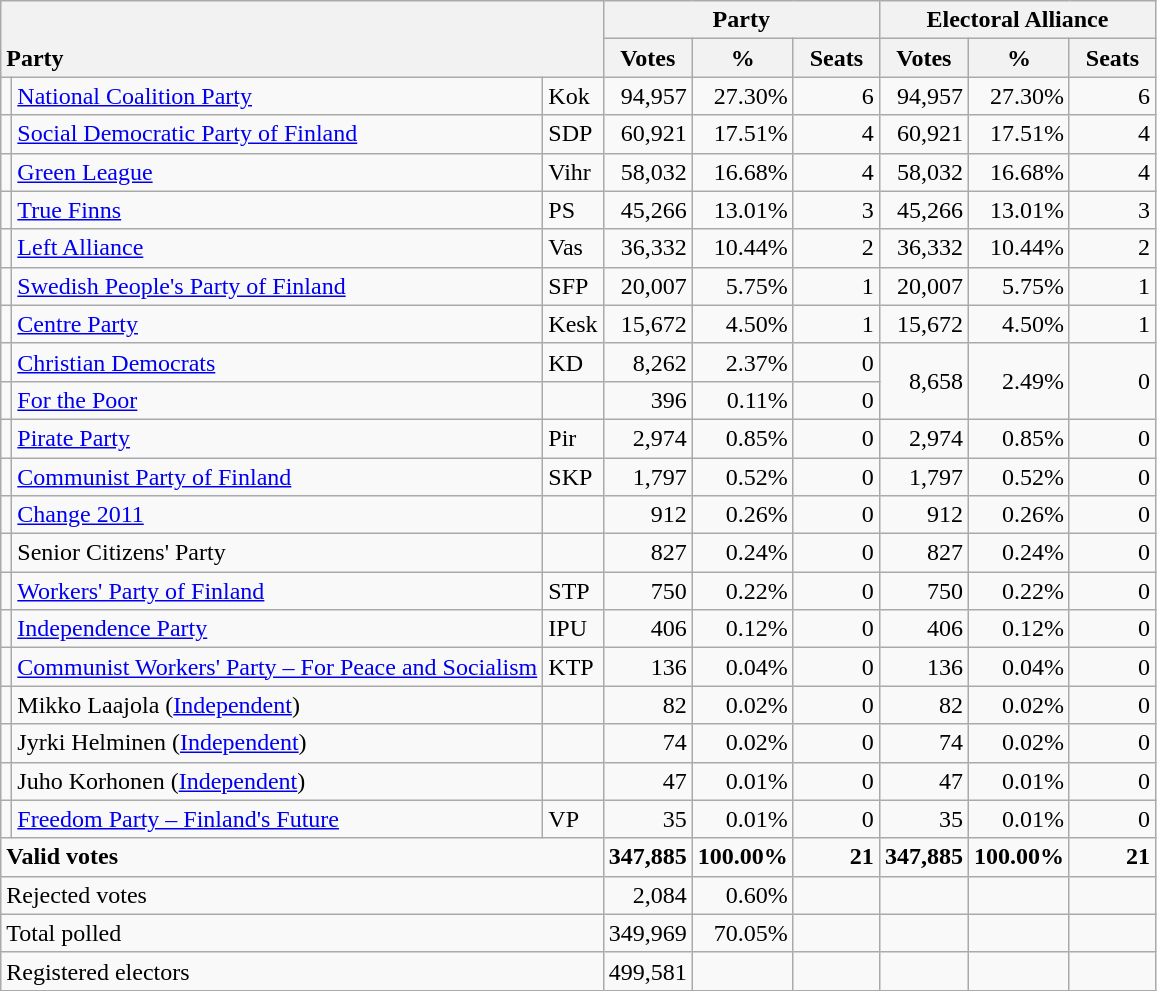<table class="wikitable" border="1" style="text-align:right;">
<tr>
<th style="text-align:left;" valign=bottom rowspan=2 colspan=3>Party</th>
<th colspan=3>Party</th>
<th colspan=3>Electoral Alliance</th>
</tr>
<tr>
<th align=center valign=bottom width="50">Votes</th>
<th align=center valign=bottom width="50">%</th>
<th align=center valign=bottom width="50">Seats</th>
<th align=center valign=bottom width="50">Votes</th>
<th align=center valign=bottom width="50">%</th>
<th align=center valign=bottom width="50">Seats</th>
</tr>
<tr>
<td></td>
<td align=left><a href='#'>National Coalition Party</a></td>
<td align=left>Kok</td>
<td>94,957</td>
<td>27.30%</td>
<td>6</td>
<td>94,957</td>
<td>27.30%</td>
<td>6</td>
</tr>
<tr>
<td></td>
<td align=left style="white-space: nowrap;"><a href='#'>Social Democratic Party of Finland</a></td>
<td align=left>SDP</td>
<td>60,921</td>
<td>17.51%</td>
<td>4</td>
<td>60,921</td>
<td>17.51%</td>
<td>4</td>
</tr>
<tr>
<td></td>
<td align=left><a href='#'>Green League</a></td>
<td align=left>Vihr</td>
<td>58,032</td>
<td>16.68%</td>
<td>4</td>
<td>58,032</td>
<td>16.68%</td>
<td>4</td>
</tr>
<tr>
<td></td>
<td align=left><a href='#'>True Finns</a></td>
<td align=left>PS</td>
<td>45,266</td>
<td>13.01%</td>
<td>3</td>
<td>45,266</td>
<td>13.01%</td>
<td>3</td>
</tr>
<tr>
<td></td>
<td align=left><a href='#'>Left Alliance</a></td>
<td align=left>Vas</td>
<td>36,332</td>
<td>10.44%</td>
<td>2</td>
<td>36,332</td>
<td>10.44%</td>
<td>2</td>
</tr>
<tr>
<td></td>
<td align=left><a href='#'>Swedish People's Party of Finland</a></td>
<td align=left>SFP</td>
<td>20,007</td>
<td>5.75%</td>
<td>1</td>
<td>20,007</td>
<td>5.75%</td>
<td>1</td>
</tr>
<tr>
<td></td>
<td align=left><a href='#'>Centre Party</a></td>
<td align=left>Kesk</td>
<td>15,672</td>
<td>4.50%</td>
<td>1</td>
<td>15,672</td>
<td>4.50%</td>
<td>1</td>
</tr>
<tr>
<td></td>
<td align=left><a href='#'>Christian Democrats</a></td>
<td align=left>KD</td>
<td>8,262</td>
<td>2.37%</td>
<td>0</td>
<td rowspan=2>8,658</td>
<td rowspan=2>2.49%</td>
<td rowspan=2>0</td>
</tr>
<tr>
<td></td>
<td align=left><a href='#'>For the Poor</a></td>
<td align=left></td>
<td>396</td>
<td>0.11%</td>
<td>0</td>
</tr>
<tr>
<td></td>
<td align=left><a href='#'>Pirate Party</a></td>
<td align=left>Pir</td>
<td>2,974</td>
<td>0.85%</td>
<td>0</td>
<td>2,974</td>
<td>0.85%</td>
<td>0</td>
</tr>
<tr>
<td></td>
<td align=left><a href='#'>Communist Party of Finland</a></td>
<td align=left>SKP</td>
<td>1,797</td>
<td>0.52%</td>
<td>0</td>
<td>1,797</td>
<td>0.52%</td>
<td>0</td>
</tr>
<tr>
<td></td>
<td align=left><a href='#'>Change 2011</a></td>
<td align=left></td>
<td>912</td>
<td>0.26%</td>
<td>0</td>
<td>912</td>
<td>0.26%</td>
<td>0</td>
</tr>
<tr>
<td></td>
<td align=left>Senior Citizens' Party</td>
<td align=left></td>
<td>827</td>
<td>0.24%</td>
<td>0</td>
<td>827</td>
<td>0.24%</td>
<td>0</td>
</tr>
<tr>
<td></td>
<td align=left><a href='#'>Workers' Party of Finland</a></td>
<td align=left>STP</td>
<td>750</td>
<td>0.22%</td>
<td>0</td>
<td>750</td>
<td>0.22%</td>
<td>0</td>
</tr>
<tr>
<td></td>
<td align=left><a href='#'>Independence Party</a></td>
<td align=left>IPU</td>
<td>406</td>
<td>0.12%</td>
<td>0</td>
<td>406</td>
<td>0.12%</td>
<td>0</td>
</tr>
<tr>
<td></td>
<td align=left><a href='#'>Communist Workers' Party – For Peace and Socialism</a></td>
<td align=left>KTP</td>
<td>136</td>
<td>0.04%</td>
<td>0</td>
<td>136</td>
<td>0.04%</td>
<td>0</td>
</tr>
<tr>
<td></td>
<td align=left>Mikko Laajola (<a href='#'>Independent</a>)</td>
<td align=left></td>
<td>82</td>
<td>0.02%</td>
<td>0</td>
<td>82</td>
<td>0.02%</td>
<td>0</td>
</tr>
<tr>
<td></td>
<td align=left>Jyrki Helminen (<a href='#'>Independent</a>)</td>
<td align=left></td>
<td>74</td>
<td>0.02%</td>
<td>0</td>
<td>74</td>
<td>0.02%</td>
<td>0</td>
</tr>
<tr>
<td></td>
<td align=left>Juho Korhonen (<a href='#'>Independent</a>)</td>
<td align=left></td>
<td>47</td>
<td>0.01%</td>
<td>0</td>
<td>47</td>
<td>0.01%</td>
<td>0</td>
</tr>
<tr>
<td></td>
<td align=left><a href='#'>Freedom Party – Finland's Future</a></td>
<td align=left>VP</td>
<td>35</td>
<td>0.01%</td>
<td>0</td>
<td>35</td>
<td>0.01%</td>
<td>0</td>
</tr>
<tr style="font-weight:bold">
<td align=left colspan=3>Valid votes</td>
<td>347,885</td>
<td>100.00%</td>
<td>21</td>
<td>347,885</td>
<td>100.00%</td>
<td>21</td>
</tr>
<tr>
<td align=left colspan=3>Rejected votes</td>
<td>2,084</td>
<td>0.60%</td>
<td></td>
<td></td>
<td></td>
<td></td>
</tr>
<tr>
<td align=left colspan=3>Total polled</td>
<td>349,969</td>
<td>70.05%</td>
<td></td>
<td></td>
<td></td>
<td></td>
</tr>
<tr>
<td align=left colspan=3>Registered electors</td>
<td>499,581</td>
<td></td>
<td></td>
<td></td>
<td></td>
<td></td>
</tr>
</table>
